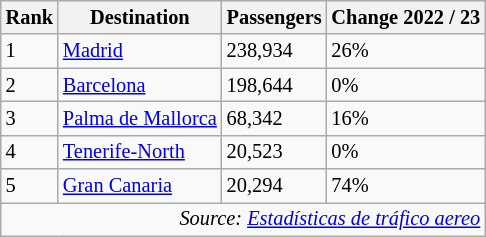<table class="wikitable" style="font-size: 85%; width:align">
<tr>
<th>Rank</th>
<th>Destination</th>
<th>Passengers</th>
<th>Change 2022 / 23</th>
</tr>
<tr>
<td>1</td>
<td> <a href='#'>Madrid</a></td>
<td>238,934</td>
<td> 26%</td>
</tr>
<tr>
<td>2</td>
<td> <a href='#'>Barcelona</a></td>
<td>198,644</td>
<td> 0%</td>
</tr>
<tr>
<td>3</td>
<td> <a href='#'>Palma de Mallorca</a></td>
<td>68,342</td>
<td> 16%</td>
</tr>
<tr>
<td>4</td>
<td> <a href='#'>Tenerife-North</a></td>
<td>20,523</td>
<td> 0%</td>
</tr>
<tr>
<td>5</td>
<td> <a href='#'>Gran Canaria</a></td>
<td>20,294</td>
<td> 74%</td>
</tr>
<tr>
<td colspan="4" style="text-align:right;"><em>Source: <a href='#'>Estadísticas de tráfico aereo</a></em></td>
</tr>
</table>
